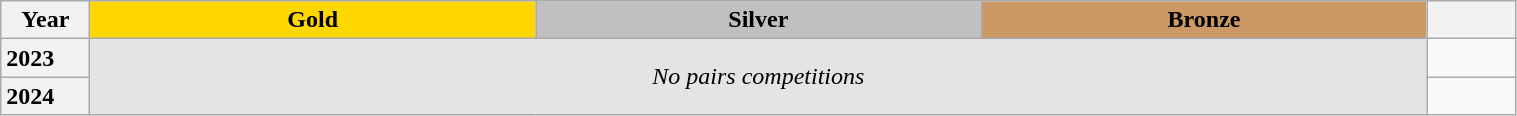<table class="wikitable unsortable" style="text-align:left; width:80%">
<tr>
<th scope="col" style="text-align:center; width:5%">Year</th>
<th scope="col" style="text-align:center; width:25%; background:gold">Gold</th>
<th scope="col" style="text-align:center; width:25%; background:silver">Silver</th>
<th scope="col" style="text-align:center; width:25%; background:#c96">Bronze</th>
<th scope="col" style="text-align:center; width:5%"></th>
</tr>
<tr>
<th scope="row" style="text-align:left">2023</th>
<td colspan="3" rowspan="2" align="center" bgcolor="e5e4e2"><em>No pairs competitions</em></td>
<td></td>
</tr>
<tr>
<th scope="row" style="text-align:left">2024</th>
<td></td>
</tr>
</table>
